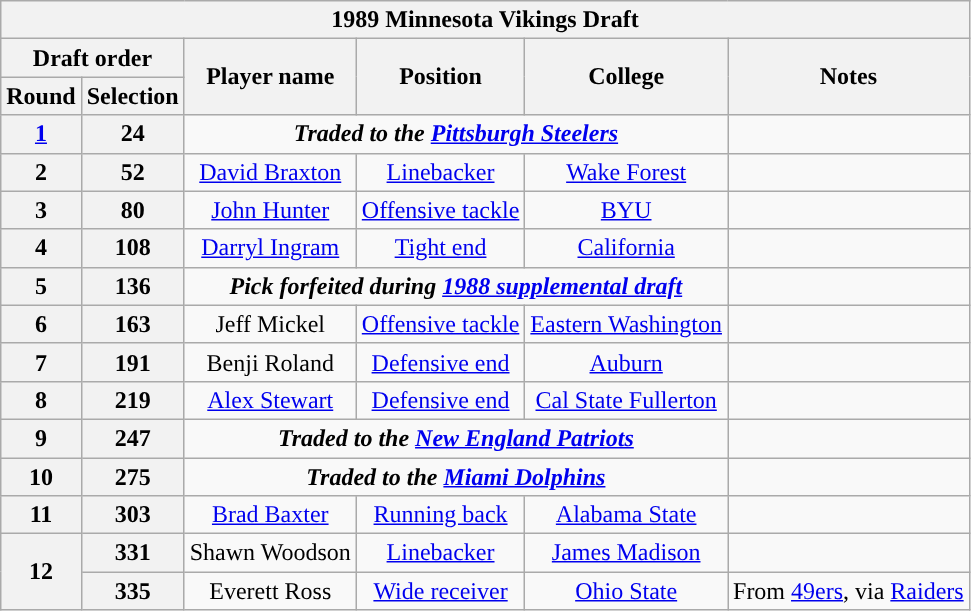<table class="wikitable" style="text-align:center">
<tr>
<th colspan="6">1989 Minnesota Vikings Draft</th>
</tr>
<tr>
<th colspan="2">Draft order</th>
<th rowspan="2">Player name</th>
<th rowspan="2">Position</th>
<th rowspan="2">College</th>
<th rowspan="2">Notes</th>
</tr>
<tr>
<th>Round</th>
<th>Selection</th>
</tr>
<tr>
<th><a href='#'>1</a></th>
<th>24</th>
<td colspan="3"><strong><em>Traded to the <a href='#'>Pittsburgh Steelers</a></em></strong></td>
<td></td>
</tr>
<tr>
<th>2</th>
<th>52</th>
<td><a href='#'>David Braxton</a></td>
<td><a href='#'>Linebacker</a></td>
<td><a href='#'>Wake Forest</a></td>
<td></td>
</tr>
<tr>
<th>3</th>
<th>80</th>
<td><a href='#'>John Hunter</a></td>
<td><a href='#'>Offensive tackle</a></td>
<td><a href='#'>BYU</a></td>
<td></td>
</tr>
<tr>
<th>4</th>
<th>108</th>
<td><a href='#'>Darryl Ingram</a></td>
<td><a href='#'>Tight end</a></td>
<td><a href='#'>California</a></td>
<td></td>
</tr>
<tr>
<th>5</th>
<th>136</th>
<td colspan="3"><strong><em>Pick forfeited during <a href='#'>1988 supplemental draft</a></em></strong></td>
<td></td>
</tr>
<tr>
<th>6</th>
<th>163</th>
<td>Jeff Mickel</td>
<td><a href='#'>Offensive tackle</a></td>
<td><a href='#'>Eastern Washington</a></td>
<td></td>
</tr>
<tr>
<th>7</th>
<th>191</th>
<td>Benji Roland</td>
<td><a href='#'>Defensive end</a></td>
<td><a href='#'>Auburn</a></td>
<td></td>
</tr>
<tr>
<th>8</th>
<th>219</th>
<td><a href='#'>Alex Stewart</a></td>
<td><a href='#'>Defensive end</a></td>
<td><a href='#'>Cal State Fullerton</a></td>
<td></td>
</tr>
<tr>
<th>9</th>
<th>247</th>
<td colspan="3"><strong><em>Traded to the <a href='#'>New England Patriots</a></em></strong></td>
<td></td>
</tr>
<tr>
<th>10</th>
<th>275</th>
<td colspan="3"><strong><em>Traded to the <a href='#'>Miami Dolphins</a></em></strong></td>
<td></td>
</tr>
<tr>
<th>11</th>
<th>303</th>
<td><a href='#'>Brad Baxter</a></td>
<td><a href='#'>Running back</a></td>
<td><a href='#'>Alabama State</a></td>
<td></td>
</tr>
<tr>
<th rowspan="2">12</th>
<th>331</th>
<td>Shawn Woodson</td>
<td><a href='#'>Linebacker</a></td>
<td><a href='#'>James Madison</a></td>
<td></td>
</tr>
<tr>
<th>335</th>
<td>Everett Ross</td>
<td><a href='#'>Wide receiver</a></td>
<td><a href='#'>Ohio State</a></td>
<td>From <a href='#'>49ers</a>, via <a href='#'>Raiders</a></td>
</tr>
</table>
